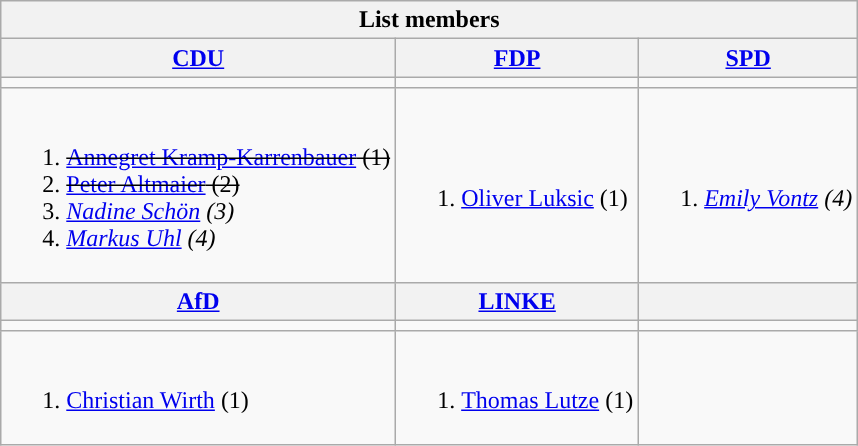<table class=wikitable>
<tr>
<th colspan="4">List members</th>
</tr>
<tr>
<th><a href='#'>CDU</a></th>
<th><a href='#'>FDP</a></th>
<th><a href='#'>SPD</a></th>
</tr>
<tr>
<td bgcolor=></td>
<td bgcolor=></td>
<td></td>
</tr>
<tr>
<td><br><ol><li><s><a href='#'>Annegret Kramp-Karrenbauer</a> (1)</s></li><li><s><a href='#'>Peter Altmaier</a> (2)</s></li><li><em><a href='#'>Nadine Schön</a> (3)</em></li><li><em><a href='#'>Markus Uhl</a> (4)</em></li></ol></td>
<td><br><ol><li><a href='#'>Oliver Luksic</a> (1)</li></ol></td>
<td><br><ol><li><em><a href='#'>Emily Vontz</a> (4)</em></li></ol></td>
</tr>
<tr>
<th><a href='#'>AfD</a></th>
<th><a href='#'>LINKE</a></th>
<th></th>
</tr>
<tr>
<td bgcolor=></td>
<td bgcolor=></td>
<td></td>
</tr>
<tr>
<td><br><ol><li><a href='#'>Christian Wirth</a> (1)</li></ol></td>
<td><br><ol><li><a href='#'>Thomas Lutze</a> (1)</li></ol></td>
<td></td>
</tr>
</table>
